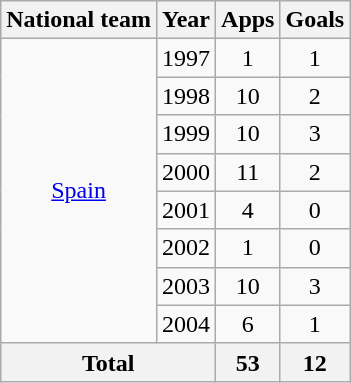<table class="wikitable" style="text-align:center">
<tr>
<th>National team</th>
<th>Year</th>
<th>Apps</th>
<th>Goals</th>
</tr>
<tr>
<td rowspan="8"><a href='#'>Spain</a></td>
<td>1997</td>
<td>1</td>
<td>1</td>
</tr>
<tr>
<td>1998</td>
<td>10</td>
<td>2</td>
</tr>
<tr>
<td>1999</td>
<td>10</td>
<td>3</td>
</tr>
<tr>
<td>2000</td>
<td>11</td>
<td>2</td>
</tr>
<tr>
<td>2001</td>
<td>4</td>
<td>0</td>
</tr>
<tr>
<td>2002</td>
<td>1</td>
<td>0</td>
</tr>
<tr>
<td>2003</td>
<td>10</td>
<td>3</td>
</tr>
<tr>
<td>2004</td>
<td>6</td>
<td>1</td>
</tr>
<tr>
<th colspan="2">Total</th>
<th>53</th>
<th>12</th>
</tr>
</table>
